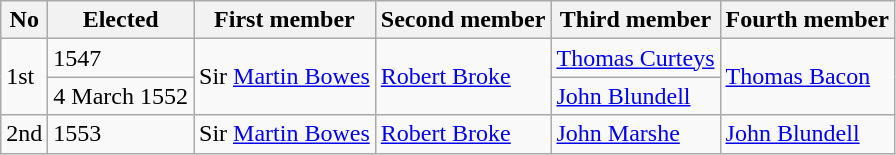<table class="wikitable">
<tr>
<th>No</th>
<th>Elected</th>
<th>First member</th>
<th>Second member</th>
<th>Third member</th>
<th>Fourth member</th>
</tr>
<tr>
<td rowspan="2">1st</td>
<td>1547</td>
<td rowspan="2">Sir <a href='#'>Martin Bowes</a></td>
<td rowspan="2"><a href='#'>Robert Broke</a></td>
<td><a href='#'>Thomas Curteys</a></td>
<td rowspan="2"><a href='#'>Thomas Bacon</a></td>
</tr>
<tr>
<td>4 March 1552</td>
<td><a href='#'>John Blundell</a></td>
</tr>
<tr>
<td>2nd</td>
<td>1553</td>
<td>Sir <a href='#'>Martin Bowes</a></td>
<td><a href='#'>Robert Broke</a></td>
<td><a href='#'>John Marshe</a></td>
<td><a href='#'>John Blundell</a></td>
</tr>
</table>
